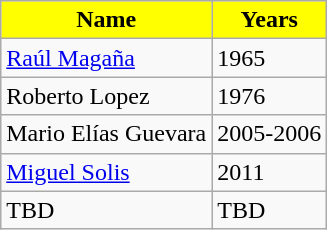<table class="wikitable">
<tr>
<th style="color:Black; background:#FFFF00;">Name</th>
<th style="color:Black; background:#FFFF00;">Years</th>
</tr>
<tr>
<td> <a href='#'>Raúl Magaña</a></td>
<td>1965</td>
</tr>
<tr>
<td> Roberto Lopez</td>
<td>1976</td>
</tr>
<tr>
<td> Mario Elías Guevara</td>
<td>2005-2006</td>
</tr>
<tr>
<td> <a href='#'>Miguel Solis</a></td>
<td>2011</td>
</tr>
<tr>
<td> TBD</td>
<td>TBD</td>
</tr>
</table>
